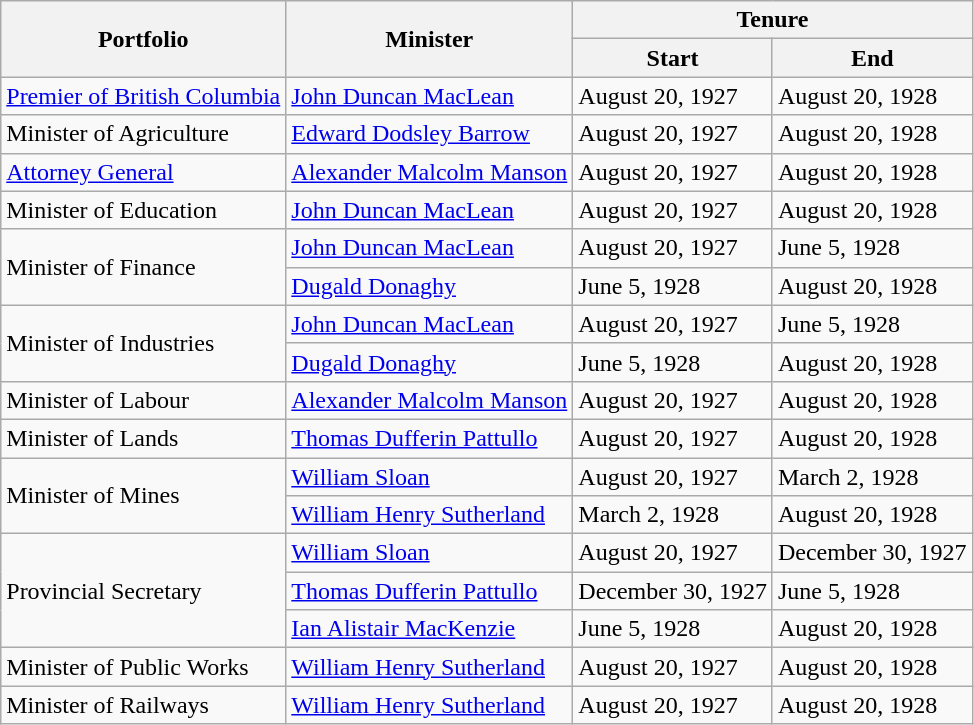<table class="wikitable">
<tr>
<th colspan="1" rowspan="2">Portfolio</th>
<th rowspan="2">Minister</th>
<th colspan="2">Tenure</th>
</tr>
<tr>
<th>Start</th>
<th>End</th>
</tr>
<tr>
<td><a href='#'>Premier of British Columbia</a></td>
<td><a href='#'>John Duncan MacLean</a></td>
<td>August 20, 1927</td>
<td>August 20, 1928</td>
</tr>
<tr>
<td>Minister of Agriculture</td>
<td><a href='#'>Edward Dodsley Barrow</a></td>
<td>August 20, 1927</td>
<td>August 20, 1928</td>
</tr>
<tr>
<td><a href='#'>Attorney General</a></td>
<td><a href='#'>Alexander Malcolm Manson</a></td>
<td>August 20, 1927</td>
<td>August 20, 1928</td>
</tr>
<tr>
<td>Minister of Education</td>
<td><a href='#'>John Duncan MacLean</a></td>
<td>August 20, 1927</td>
<td>August 20, 1928</td>
</tr>
<tr>
<td rowspan="2">Minister of Finance</td>
<td><a href='#'>John Duncan MacLean</a></td>
<td>August 20, 1927</td>
<td>June 5, 1928</td>
</tr>
<tr>
<td><a href='#'>Dugald Donaghy</a></td>
<td>June 5, 1928</td>
<td>August 20, 1928</td>
</tr>
<tr>
<td rowspan="2">Minister of Industries</td>
<td><a href='#'>John Duncan MacLean</a></td>
<td>August 20, 1927</td>
<td>June 5, 1928</td>
</tr>
<tr>
<td><a href='#'>Dugald Donaghy</a></td>
<td>June 5, 1928</td>
<td>August 20, 1928</td>
</tr>
<tr>
<td>Minister of Labour</td>
<td><a href='#'>Alexander Malcolm Manson</a></td>
<td>August 20, 1927</td>
<td>August 20, 1928</td>
</tr>
<tr>
<td>Minister of Lands</td>
<td><a href='#'>Thomas Dufferin Pattullo</a></td>
<td>August 20, 1927</td>
<td>August 20, 1928</td>
</tr>
<tr>
<td rowspan="2">Minister of Mines</td>
<td><a href='#'>William Sloan</a></td>
<td>August 20, 1927</td>
<td>March 2, 1928</td>
</tr>
<tr>
<td><a href='#'>William Henry Sutherland</a></td>
<td>March 2, 1928</td>
<td>August 20, 1928</td>
</tr>
<tr>
<td rowspan="3">Provincial Secretary</td>
<td><a href='#'>William Sloan</a></td>
<td>August 20, 1927</td>
<td>December 30, 1927</td>
</tr>
<tr>
<td><a href='#'>Thomas Dufferin Pattullo</a></td>
<td>December 30, 1927</td>
<td>June 5, 1928</td>
</tr>
<tr>
<td><a href='#'>Ian Alistair MacKenzie</a></td>
<td>June 5, 1928</td>
<td>August 20, 1928</td>
</tr>
<tr>
<td>Minister of Public Works</td>
<td><a href='#'>William Henry Sutherland</a></td>
<td>August 20, 1927</td>
<td>August 20, 1928</td>
</tr>
<tr>
<td>Minister of Railways</td>
<td><a href='#'>William Henry Sutherland</a></td>
<td>August 20, 1927</td>
<td>August 20, 1928</td>
</tr>
</table>
